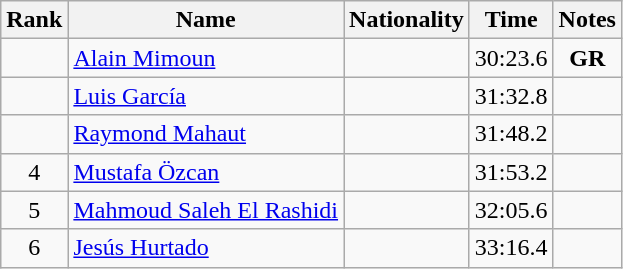<table class="wikitable sortable" style="text-align:center">
<tr>
<th>Rank</th>
<th>Name</th>
<th>Nationality</th>
<th>Time</th>
<th>Notes</th>
</tr>
<tr>
<td></td>
<td align=left><a href='#'>Alain Mimoun</a></td>
<td align=left></td>
<td>30:23.6</td>
<td><strong>GR</strong></td>
</tr>
<tr>
<td></td>
<td align=left><a href='#'>Luis García</a></td>
<td align=left></td>
<td>31:32.8</td>
<td></td>
</tr>
<tr>
<td></td>
<td align=left><a href='#'>Raymond Mahaut</a></td>
<td align=left></td>
<td>31:48.2</td>
<td></td>
</tr>
<tr>
<td>4</td>
<td align=left><a href='#'>Mustafa Özcan</a></td>
<td align=left></td>
<td>31:53.2</td>
<td></td>
</tr>
<tr>
<td>5</td>
<td align=left><a href='#'>Mahmoud Saleh El Rashidi</a></td>
<td align=left></td>
<td>32:05.6</td>
<td></td>
</tr>
<tr>
<td>6</td>
<td align=left><a href='#'>Jesús Hurtado</a></td>
<td align=left></td>
<td>33:16.4</td>
<td></td>
</tr>
</table>
